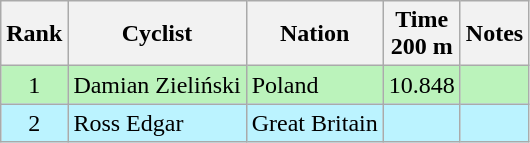<table class="wikitable sortable" style="text-align:center">
<tr>
<th>Rank</th>
<th>Cyclist</th>
<th>Nation</th>
<th>Time<br>200 m</th>
<th>Notes</th>
</tr>
<tr bgcolor=bbf3bb>
<td>1</td>
<td align=left>Damian Zieliński</td>
<td align=left>Poland</td>
<td>10.848</td>
<td></td>
</tr>
<tr bgcolor=bbf3ff>
<td>2</td>
<td align=left>Ross Edgar</td>
<td align=left>Great Britain</td>
<td></td>
<td></td>
</tr>
</table>
